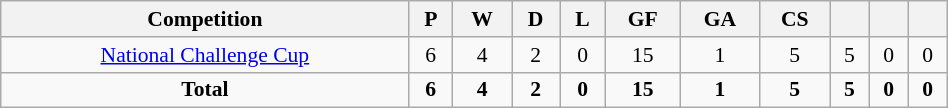<table class="wikitable" style="text-align:center; font-size:90%; width:50%;">
<tr>
<th>Competition</th>
<th>P</th>
<th>W</th>
<th>D</th>
<th>L</th>
<th>GF</th>
<th>GA</th>
<th>CS</th>
<th></th>
<th></th>
<th></th>
</tr>
<tr>
<td><a href='#'>National Challenge Cup</a></td>
<td>6</td>
<td>4</td>
<td>2</td>
<td>0</td>
<td>15</td>
<td>1</td>
<td>5</td>
<td>5</td>
<td>0</td>
<td>0</td>
</tr>
<tr>
<td><strong>Total</strong></td>
<td><strong>6</strong></td>
<td><strong>4</strong></td>
<td><strong>2</strong></td>
<td><strong>0</strong></td>
<td><strong>15</strong></td>
<td><strong>1</strong></td>
<td><strong>5</strong></td>
<td><strong>5</strong></td>
<td><strong>0</strong></td>
<td><strong>0</strong></td>
</tr>
</table>
